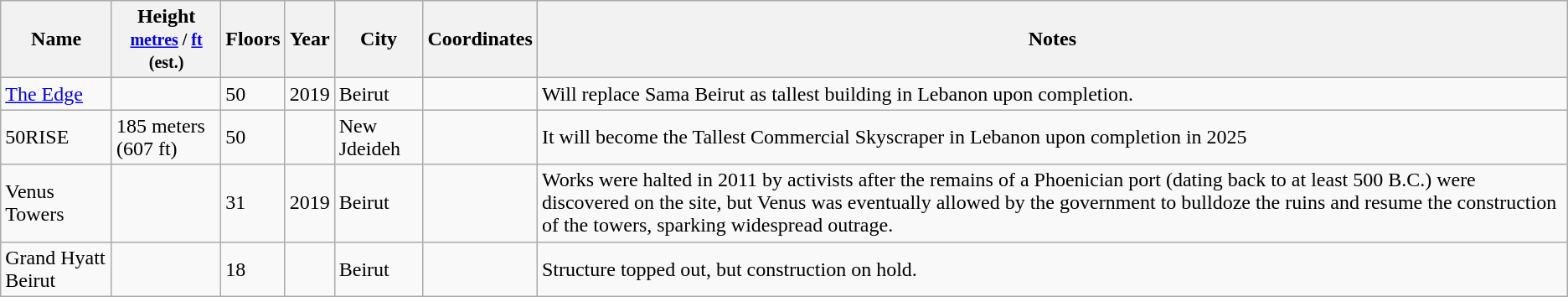<table class="wikitable sortable">
<tr>
<th>Name</th>
<th>Height<br><small><a href='#'>metres</a> / <a href='#'>ft</a></small><br><small>(est.)</small></th>
<th>Floors</th>
<th>Year</th>
<th>City</th>
<th>Coordinates</th>
<th>Notes</th>
</tr>
<tr>
<td><a href='#'>The Edge</a></td>
<td></td>
<td>50</td>
<td>2019</td>
<td>Beirut</td>
<td></td>
<td>Will replace Sama Beirut as tallest building in Lebanon upon completion.</td>
</tr>
<tr>
<td>50RISE</td>
<td>185 meters (607 ft)</td>
<td>50</td>
<td></td>
<td>New Jdeideh</td>
<td></td>
<td>It will become the Tallest Commercial Skyscraper in Lebanon upon completion in 2025</td>
</tr>
<tr>
<td>Venus Towers</td>
<td></td>
<td>31</td>
<td>2019</td>
<td>Beirut</td>
<td></td>
<td>Works were halted in 2011 by activists after the remains of a Phoenician port (dating back to at least 500 B.C.) were discovered on the site, but Venus was eventually allowed by the government to bulldoze the ruins and resume the construction of the towers, sparking widespread outrage.</td>
</tr>
<tr>
<td>Grand Hyatt Beirut</td>
<td></td>
<td>18</td>
<td></td>
<td>Beirut</td>
<td></td>
<td>Structure topped out, but construction on hold.</td>
</tr>
</table>
